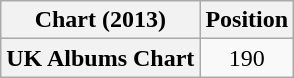<table class="wikitable plainrowheaders" style="text-align:center">
<tr>
<th scope="col">Chart (2013)</th>
<th scope="col">Position</th>
</tr>
<tr>
<th scope="row">UK Albums Chart</th>
<td>190</td>
</tr>
</table>
